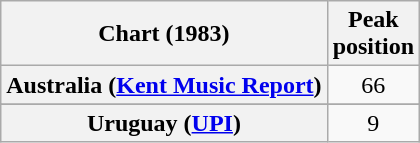<table class="wikitable sortable plainrowheaders" style="text-align:center">
<tr>
<th>Chart (1983)</th>
<th>Peak<br>position</th>
</tr>
<tr>
<th scope="row">Australia (<a href='#'>Kent Music Report</a>)</th>
<td>66</td>
</tr>
<tr>
</tr>
<tr>
</tr>
<tr>
</tr>
<tr>
</tr>
<tr>
</tr>
<tr>
</tr>
<tr>
<th scope="row">Uruguay (<a href='#'>UPI</a>)</th>
<td>9</td>
</tr>
</table>
